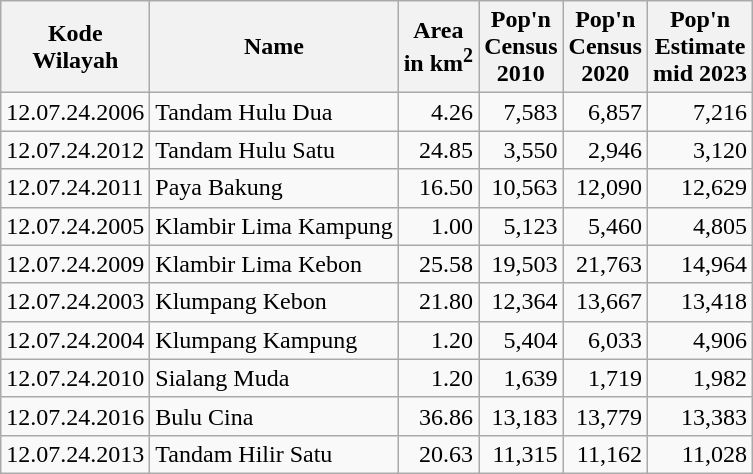<table class="sortable wikitable">
<tr>
<th>Kode<br>Wilayah</th>
<th>Name</th>
<th>Area <br> in km<sup>2</sup></th>
<th>Pop'n<br>Census<br>2010</th>
<th>Pop'n<br>Census<br>2020</th>
<th>Pop'n<br>Estimate<br>mid 2023</th>
</tr>
<tr>
<td>12.07.24.2006</td>
<td>Tandam Hulu Dua</td>
<td align="right">4.26</td>
<td align="right">7,583</td>
<td align="right">6,857</td>
<td align="right">7,216</td>
</tr>
<tr>
<td>12.07.24.2012</td>
<td>Tandam Hulu Satu</td>
<td align="right">24.85</td>
<td align="right">3,550</td>
<td align="right">2,946</td>
<td align="right">3,120</td>
</tr>
<tr>
<td>12.07.24.2011</td>
<td>Paya Bakung</td>
<td align="right">16.50</td>
<td align="right">10,563</td>
<td align="right">12,090</td>
<td align="right">12,629</td>
</tr>
<tr>
<td>12.07.24.2005</td>
<td>Klambir Lima Kampung</td>
<td align="right">1.00</td>
<td align="right">5,123</td>
<td align="right">5,460</td>
<td align="right">4,805</td>
</tr>
<tr>
<td>12.07.24.2009</td>
<td>Klambir Lima Kebon</td>
<td align="right">25.58</td>
<td align="right">19,503</td>
<td align="right">21,763</td>
<td align="right">14,964</td>
</tr>
<tr>
<td>12.07.24.2003</td>
<td>Klumpang Kebon</td>
<td align="right">21.80</td>
<td align="right">12,364</td>
<td align="right">13,667</td>
<td align="right">13,418</td>
</tr>
<tr>
<td>12.07.24.2004</td>
<td>Klumpang Kampung</td>
<td align="right">1.20</td>
<td align="right">5,404</td>
<td align="right">6,033</td>
<td align="right">4,906</td>
</tr>
<tr>
<td>12.07.24.2010</td>
<td>Sialang Muda</td>
<td align="right">1.20</td>
<td align="right">1,639</td>
<td align="right">1,719</td>
<td align="right">1,982</td>
</tr>
<tr>
<td>12.07.24.2016</td>
<td>Bulu Cina</td>
<td align="right">36.86</td>
<td align="right">13,183</td>
<td align="right">13,779</td>
<td align="right">13,383</td>
</tr>
<tr>
<td>12.07.24.2013</td>
<td>Tandam Hilir Satu</td>
<td align="right">20.63</td>
<td align="right">11,315</td>
<td align="right">11,162</td>
<td align="right">11,028</td>
</tr>
</table>
